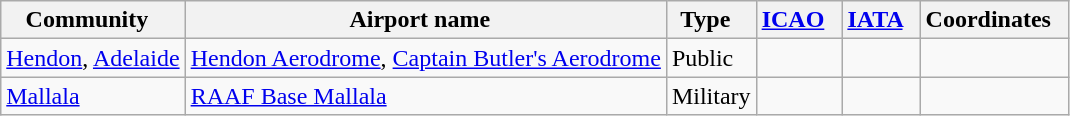<table class="wikitable sortable" style="width:auto;">
<tr>
<th width="*"><strong>Community</strong>  </th>
<th width="*"><strong>Airport name</strong>  </th>
<th width="*"><strong>Type</strong>  </th>
<th width="*"><strong><a href='#'>ICAO</a></strong>  </th>
<th width="*"><strong><a href='#'>IATA</a></strong>  </th>
<th width="*"><strong>Coordinates</strong>  </th>
</tr>
<tr>
<td><a href='#'>Hendon</a>, <a href='#'>Adelaide</a></td>
<td><a href='#'>Hendon Aerodrome</a>, <a href='#'>Captain Butler's Aerodrome</a></td>
<td>Public</td>
<td></td>
<td></td>
<td></td>
</tr>
<tr>
<td><a href='#'>Mallala</a></td>
<td><a href='#'>RAAF Base Mallala</a></td>
<td>Military</td>
<td></td>
<td></td>
<td></td>
</tr>
</table>
